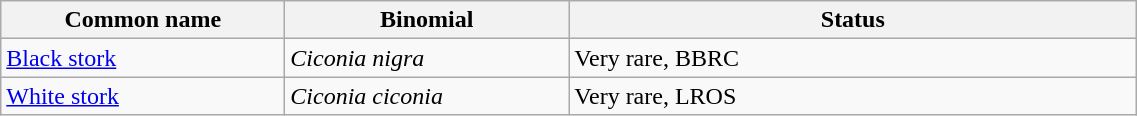<table width=60% class="wikitable">
<tr>
<th width=25%>Common name</th>
<th width=25%>Binomial</th>
<th width=50%>Status</th>
</tr>
<tr>
<td><a href='#'>Black stork</a></td>
<td><em>Ciconia nigra</em></td>
<td>Very rare, BBRC</td>
</tr>
<tr>
<td><a href='#'>White stork</a></td>
<td><em>Ciconia ciconia</em></td>
<td>Very rare, LROS</td>
</tr>
</table>
